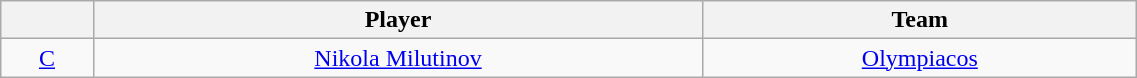<table class="wikitable" style="text-align: center;" width="60%">
<tr>
<th style="text-align:center;"></th>
<th style="text-align:center;">Player</th>
<th style="text-align:center;">Team</th>
</tr>
<tr>
<td style="text-align:center;"><a href='#'>C</a></td>
<td> <a href='#'>Nikola Milutinov</a></td>
<td><a href='#'>Olympiacos</a></td>
</tr>
</table>
